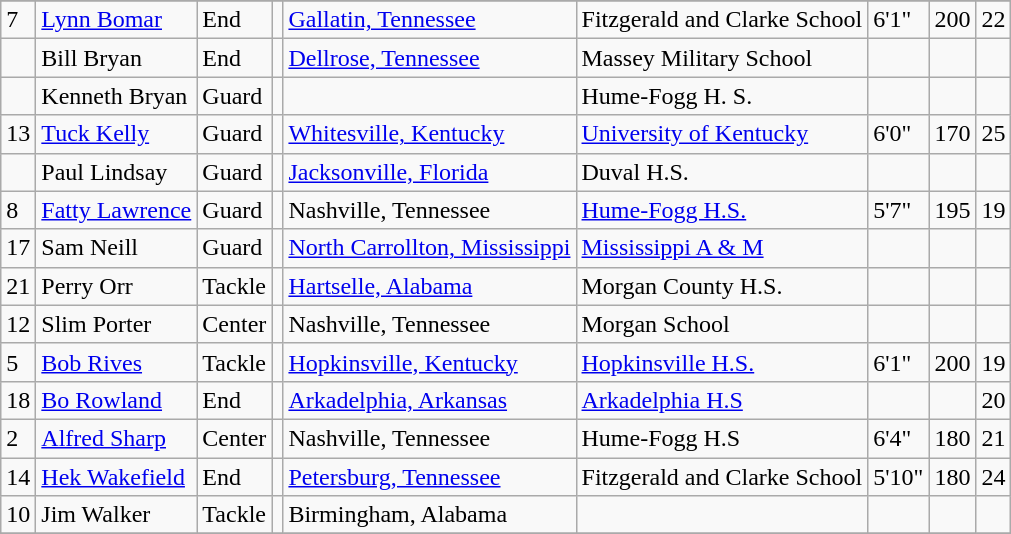<table class="wikitable">
<tr>
</tr>
<tr>
<td>7</td>
<td><a href='#'>Lynn Bomar</a></td>
<td>End</td>
<td></td>
<td><a href='#'>Gallatin, Tennessee</a></td>
<td>Fitzgerald and Clarke School</td>
<td>6'1"</td>
<td>200</td>
<td>22</td>
</tr>
<tr>
<td></td>
<td>Bill Bryan</td>
<td>End</td>
<td></td>
<td><a href='#'>Dellrose, Tennessee</a></td>
<td>Massey Military School</td>
<td></td>
<td></td>
<td></td>
</tr>
<tr>
<td></td>
<td>Kenneth Bryan</td>
<td>Guard</td>
<td></td>
<td></td>
<td>Hume-Fogg H. S.</td>
<td></td>
<td></td>
<td></td>
</tr>
<tr>
<td>13</td>
<td><a href='#'>Tuck Kelly</a></td>
<td>Guard</td>
<td></td>
<td><a href='#'>Whitesville, Kentucky</a></td>
<td><a href='#'>University of Kentucky</a></td>
<td>6'0"</td>
<td>170</td>
<td>25</td>
</tr>
<tr>
<td></td>
<td>Paul Lindsay</td>
<td>Guard</td>
<td></td>
<td><a href='#'>Jacksonville, Florida</a></td>
<td>Duval H.S.</td>
<td></td>
<td></td>
<td></td>
</tr>
<tr>
<td>8</td>
<td><a href='#'>Fatty Lawrence</a></td>
<td>Guard</td>
<td></td>
<td>Nashville, Tennessee</td>
<td><a href='#'>Hume-Fogg H.S.</a></td>
<td>5'7"</td>
<td>195</td>
<td>19</td>
</tr>
<tr>
<td>17</td>
<td>Sam Neill</td>
<td>Guard</td>
<td></td>
<td><a href='#'>North Carrollton, Mississippi</a></td>
<td><a href='#'>Mississippi A & M</a></td>
<td></td>
<td></td>
<td></td>
</tr>
<tr>
<td>21</td>
<td>Perry Orr</td>
<td>Tackle</td>
<td></td>
<td><a href='#'>Hartselle, Alabama</a></td>
<td>Morgan County H.S.</td>
<td></td>
<td></td>
<td></td>
</tr>
<tr>
<td>12</td>
<td>Slim Porter</td>
<td>Center</td>
<td></td>
<td>Nashville, Tennessee</td>
<td>Morgan School</td>
<td></td>
<td></td>
<td></td>
</tr>
<tr>
<td>5</td>
<td><a href='#'>Bob Rives</a></td>
<td>Tackle</td>
<td></td>
<td><a href='#'>Hopkinsville, Kentucky</a></td>
<td><a href='#'>Hopkinsville H.S.</a></td>
<td>6'1"</td>
<td>200</td>
<td>19</td>
</tr>
<tr>
<td>18</td>
<td><a href='#'>Bo Rowland</a></td>
<td>End</td>
<td></td>
<td><a href='#'>Arkadelphia, Arkansas</a></td>
<td><a href='#'>Arkadelphia H.S</a></td>
<td></td>
<td></td>
<td>20</td>
</tr>
<tr>
<td>2</td>
<td><a href='#'>Alfred Sharp</a></td>
<td>Center</td>
<td></td>
<td>Nashville, Tennessee</td>
<td>Hume-Fogg H.S</td>
<td>6'4"</td>
<td>180</td>
<td>21</td>
</tr>
<tr>
<td>14</td>
<td><a href='#'>Hek Wakefield</a></td>
<td>End</td>
<td></td>
<td><a href='#'>Petersburg, Tennessee</a></td>
<td>Fitzgerald and Clarke School</td>
<td>5'10"</td>
<td>180</td>
<td>24</td>
</tr>
<tr>
<td>10</td>
<td>Jim Walker</td>
<td>Tackle</td>
<td></td>
<td>Birmingham, Alabama</td>
<td></td>
<td></td>
<td></td>
<td></td>
</tr>
<tr>
</tr>
</table>
